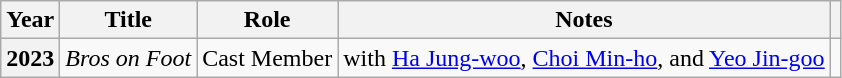<table class="wikitable  plainrowheaders">
<tr>
<th scope="col">Year</th>
<th scope="col">Title</th>
<th scope="col">Role</th>
<th scope="col" class="unsortable">Notes</th>
<th scope="col" class="unsortable"></th>
</tr>
<tr>
<th scope="row">2023</th>
<td><em>Bros on Foot</em></td>
<td>Cast Member</td>
<td>with <a href='#'>Ha Jung-woo</a>, <a href='#'>Choi Min-ho</a>, and <a href='#'>Yeo Jin-goo</a></td>
<td style="text-align:center"></td>
</tr>
</table>
